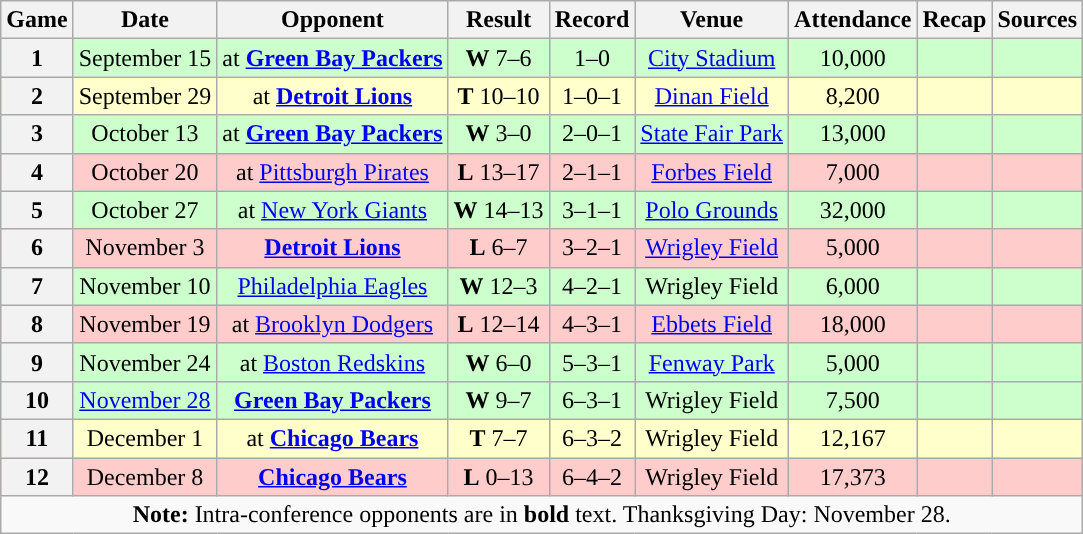<table class="wikitable" style="text-align:center">
<tr>
<th>Game</th>
<th>Date</th>
<th>Opponent</th>
<th>Result</th>
<th>Record</th>
<th>Venue</th>
<th>Attendance</th>
<th>Recap</th>
<th>Sources</th>
</tr>
<tr style="background:#cfc">
<th>1</th>
<td>September 15</td>
<td>at <strong><a href='#'>Green Bay Packers</a></strong></td>
<td><strong>W</strong> 7–6</td>
<td>1–0</td>
<td><a href='#'>City Stadium</a></td>
<td>10,000</td>
<td></td>
<td></td>
</tr>
<tr style="background:#ffc">
<th>2</th>
<td>September 29</td>
<td>at <strong><a href='#'>Detroit Lions</a></strong></td>
<td><strong>T</strong> 10–10</td>
<td>1–0–1</td>
<td><a href='#'>Dinan Field</a></td>
<td>8,200</td>
<td></td>
<td></td>
</tr>
<tr style="background:#cfc">
<th>3</th>
<td>October 13</td>
<td>at <strong><a href='#'>Green Bay Packers</a></strong></td>
<td><strong>W</strong> 3–0</td>
<td>2–0–1</td>
<td><a href='#'>State Fair Park</a></td>
<td>13,000</td>
<td></td>
<td></td>
</tr>
<tr style="background:#fcc">
<th>4</th>
<td>October 20</td>
<td>at <a href='#'>Pittsburgh Pirates</a></td>
<td><strong>L</strong> 13–17</td>
<td>2–1–1</td>
<td><a href='#'>Forbes Field</a></td>
<td>7,000</td>
<td></td>
<td></td>
</tr>
<tr style="background:#cfc">
<th>5</th>
<td>October 27</td>
<td>at <a href='#'>New York Giants</a></td>
<td><strong>W</strong> 14–13</td>
<td>3–1–1</td>
<td><a href='#'>Polo Grounds</a></td>
<td>32,000</td>
<td></td>
<td></td>
</tr>
<tr style="background:#fcc">
<th>6</th>
<td>November 3</td>
<td><strong><a href='#'>Detroit Lions</a></strong></td>
<td><strong>L</strong> 6–7</td>
<td>3–2–1</td>
<td><a href='#'>Wrigley Field</a></td>
<td>5,000</td>
<td></td>
<td></td>
</tr>
<tr style="background:#cfc">
<th>7</th>
<td>November 10</td>
<td><a href='#'>Philadelphia Eagles</a></td>
<td><strong>W</strong> 12–3</td>
<td>4–2–1</td>
<td>Wrigley Field</td>
<td>6,000</td>
<td></td>
<td></td>
</tr>
<tr style="background:#fcc">
<th>8</th>
<td>November 19</td>
<td>at <a href='#'>Brooklyn Dodgers</a></td>
<td><strong>L</strong> 12–14</td>
<td>4–3–1</td>
<td><a href='#'>Ebbets Field</a></td>
<td>18,000</td>
<td></td>
<td></td>
</tr>
<tr style="background:#cfc">
<th>9</th>
<td>November 24</td>
<td>at <a href='#'>Boston Redskins</a></td>
<td><strong>W</strong> 6–0</td>
<td>5–3–1</td>
<td><a href='#'>Fenway Park</a></td>
<td>5,000</td>
<td></td>
<td></td>
</tr>
<tr style="background:#cfc">
<th>10</th>
<td><a href='#'>November 28</a></td>
<td><strong><a href='#'>Green Bay Packers</a></strong></td>
<td><strong>W</strong> 9–7</td>
<td>6–3–1</td>
<td>Wrigley Field</td>
<td>7,500</td>
<td></td>
<td></td>
</tr>
<tr style="background:#ffc">
<th>11</th>
<td>December 1</td>
<td>at <strong><a href='#'>Chicago Bears</a></strong></td>
<td><strong>T</strong> 7–7</td>
<td>6–3–2</td>
<td>Wrigley Field</td>
<td>12,167</td>
<td></td>
<td></td>
</tr>
<tr style="background:#fcc">
<th>12</th>
<td>December 8</td>
<td><strong><a href='#'>Chicago Bears</a></strong></td>
<td><strong>L</strong> 0–13</td>
<td>6–4–2</td>
<td>Wrigley Field</td>
<td>17,373</td>
<td></td>
<td></td>
</tr>
<tr>
<td colspan="10"><strong>Note:</strong> Intra-conference opponents are in <strong>bold</strong> text. Thanksgiving Day: November 28.</td>
</tr>
</table>
